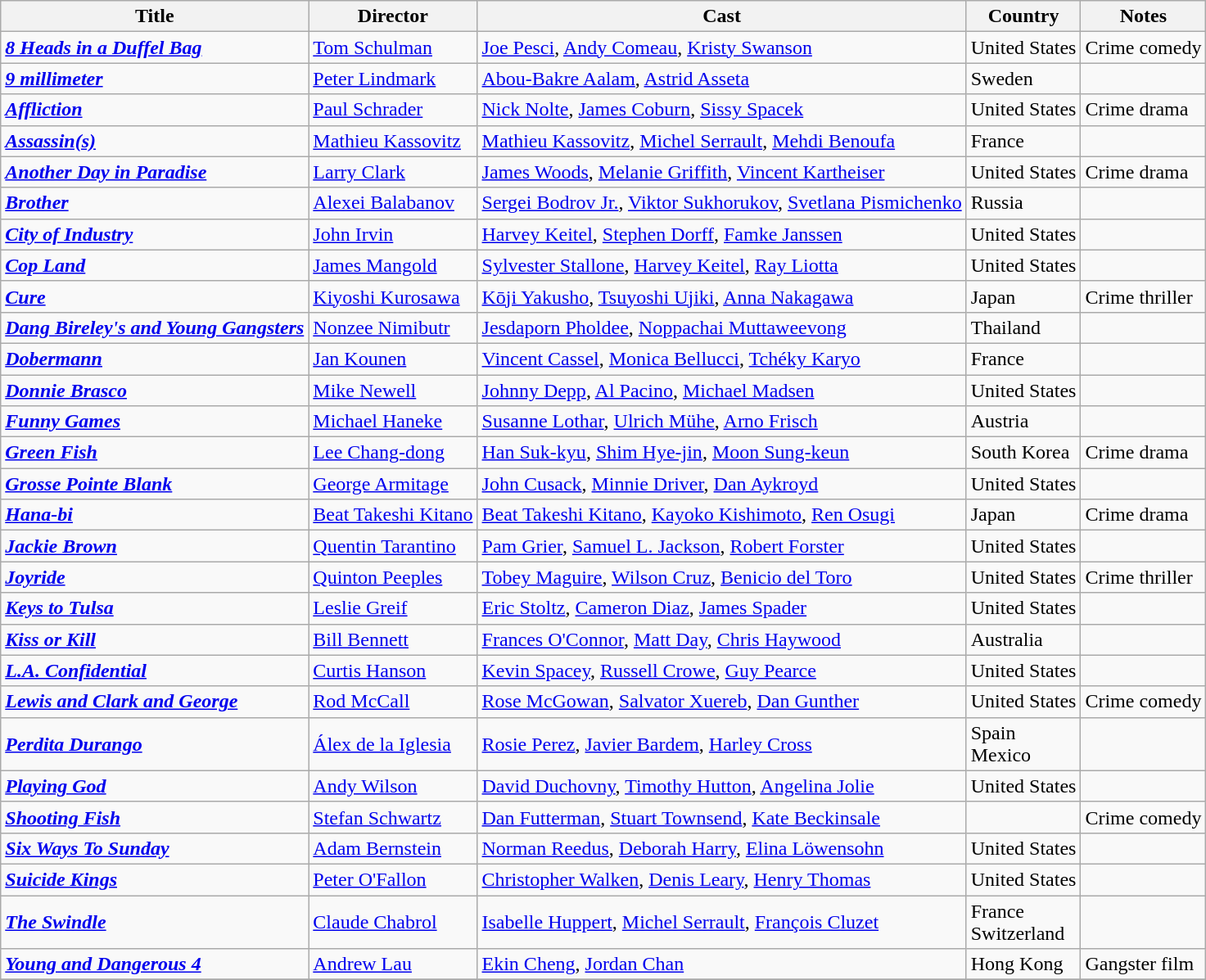<table class="wikitable">
<tr>
<th>Title</th>
<th>Director</th>
<th>Cast</th>
<th>Country</th>
<th>Notes</th>
</tr>
<tr>
<td><strong><em><a href='#'>8 Heads in a Duffel Bag</a></em></strong></td>
<td><a href='#'>Tom Schulman</a></td>
<td><a href='#'>Joe Pesci</a>, <a href='#'>Andy Comeau</a>, <a href='#'>Kristy Swanson</a></td>
<td>United States</td>
<td>Crime comedy</td>
</tr>
<tr>
<td><strong><em><a href='#'>9 millimeter</a></em></strong></td>
<td><a href='#'>Peter Lindmark</a></td>
<td><a href='#'>Abou-Bakre Aalam</a>, <a href='#'>Astrid Asseta</a></td>
<td>Sweden</td>
<td></td>
</tr>
<tr>
<td><strong><em><a href='#'>Affliction</a></em></strong></td>
<td><a href='#'>Paul Schrader</a></td>
<td><a href='#'>Nick Nolte</a>, <a href='#'>James Coburn</a>, <a href='#'>Sissy Spacek</a></td>
<td>United States</td>
<td>Crime drama</td>
</tr>
<tr>
<td><strong><em><a href='#'>Assassin(s)</a></em></strong></td>
<td><a href='#'>Mathieu Kassovitz</a></td>
<td><a href='#'>Mathieu Kassovitz</a>, <a href='#'>Michel Serrault</a>, <a href='#'>Mehdi Benoufa</a></td>
<td>France</td>
<td></td>
</tr>
<tr>
<td><strong><em><a href='#'>Another Day in Paradise</a></em></strong></td>
<td><a href='#'>Larry Clark</a></td>
<td><a href='#'>James Woods</a>, <a href='#'>Melanie Griffith</a>, <a href='#'>Vincent Kartheiser</a></td>
<td>United States</td>
<td>Crime drama</td>
</tr>
<tr>
<td><strong><em><a href='#'>Brother</a></em></strong></td>
<td><a href='#'>Alexei Balabanov</a></td>
<td><a href='#'>Sergei Bodrov Jr.</a>, <a href='#'>Viktor Sukhorukov</a>, <a href='#'>Svetlana Pismichenko</a></td>
<td>Russia</td>
<td></td>
</tr>
<tr>
<td><strong><em><a href='#'>City of Industry</a></em></strong></td>
<td><a href='#'>John Irvin</a></td>
<td><a href='#'>Harvey Keitel</a>, <a href='#'>Stephen Dorff</a>, <a href='#'>Famke Janssen</a></td>
<td>United States</td>
<td></td>
</tr>
<tr>
<td><strong><em><a href='#'>Cop Land</a></em></strong></td>
<td><a href='#'>James Mangold</a></td>
<td><a href='#'>Sylvester Stallone</a>, <a href='#'>Harvey Keitel</a>, <a href='#'>Ray Liotta</a></td>
<td>United States</td>
<td></td>
</tr>
<tr>
<td><strong><em><a href='#'>Cure</a></em></strong></td>
<td><a href='#'>Kiyoshi Kurosawa</a></td>
<td><a href='#'>Kōji Yakusho</a>, <a href='#'>Tsuyoshi Ujiki</a>, <a href='#'>Anna Nakagawa</a></td>
<td>Japan</td>
<td>Crime thriller</td>
</tr>
<tr>
<td><strong><em><a href='#'>Dang Bireley's and Young Gangsters</a></em></strong></td>
<td><a href='#'>Nonzee Nimibutr</a></td>
<td><a href='#'>Jesdaporn Pholdee</a>, <a href='#'>Noppachai Muttaweevong</a></td>
<td>Thailand</td>
<td></td>
</tr>
<tr>
<td><strong><em><a href='#'>Dobermann</a></em></strong></td>
<td><a href='#'>Jan Kounen</a></td>
<td><a href='#'>Vincent Cassel</a>, <a href='#'>Monica Bellucci</a>, <a href='#'>Tchéky Karyo</a></td>
<td>France</td>
<td></td>
</tr>
<tr>
<td><strong><em><a href='#'>Donnie Brasco</a></em></strong></td>
<td><a href='#'>Mike Newell</a></td>
<td><a href='#'>Johnny Depp</a>, <a href='#'>Al Pacino</a>, <a href='#'>Michael Madsen</a></td>
<td>United States</td>
<td></td>
</tr>
<tr>
<td><strong><em><a href='#'>Funny Games</a></em></strong></td>
<td><a href='#'>Michael Haneke</a></td>
<td><a href='#'>Susanne Lothar</a>, <a href='#'>Ulrich Mühe</a>, <a href='#'>Arno Frisch</a></td>
<td>Austria</td>
<td></td>
</tr>
<tr>
<td><strong><em><a href='#'>Green Fish</a></em></strong></td>
<td><a href='#'>Lee Chang-dong</a></td>
<td><a href='#'>Han Suk-kyu</a>, <a href='#'>Shim Hye-jin</a>, <a href='#'>Moon Sung-keun</a></td>
<td>South Korea</td>
<td>Crime drama</td>
</tr>
<tr>
<td><strong><em><a href='#'>Grosse Pointe Blank</a></em></strong></td>
<td><a href='#'>George Armitage</a></td>
<td><a href='#'>John Cusack</a>, <a href='#'>Minnie Driver</a>, <a href='#'>Dan Aykroyd</a></td>
<td>United States</td>
<td></td>
</tr>
<tr>
<td><strong><em><a href='#'>Hana-bi</a></em></strong></td>
<td><a href='#'>Beat Takeshi Kitano</a></td>
<td><a href='#'>Beat Takeshi Kitano</a>, <a href='#'>Kayoko Kishimoto</a>, <a href='#'>Ren Osugi</a></td>
<td>Japan</td>
<td>Crime drama</td>
</tr>
<tr>
<td><strong><em><a href='#'>Jackie Brown</a></em></strong></td>
<td><a href='#'>Quentin Tarantino</a></td>
<td><a href='#'>Pam Grier</a>, <a href='#'>Samuel L. Jackson</a>, <a href='#'>Robert Forster</a></td>
<td>United States</td>
<td></td>
</tr>
<tr>
<td><strong><em><a href='#'>Joyride</a></em></strong></td>
<td><a href='#'>Quinton Peeples</a></td>
<td><a href='#'>Tobey Maguire</a>, <a href='#'>Wilson Cruz</a>, <a href='#'>Benicio del Toro</a></td>
<td>United States</td>
<td>Crime thriller</td>
</tr>
<tr>
<td><strong><em><a href='#'>Keys to Tulsa</a></em></strong></td>
<td><a href='#'>Leslie Greif</a></td>
<td><a href='#'>Eric Stoltz</a>, <a href='#'>Cameron Diaz</a>, <a href='#'>James Spader</a></td>
<td>United States</td>
<td></td>
</tr>
<tr>
<td><strong><em><a href='#'>Kiss or Kill</a></em></strong></td>
<td><a href='#'>Bill Bennett</a></td>
<td><a href='#'>Frances O'Connor</a>, <a href='#'>Matt Day</a>, <a href='#'>Chris Haywood</a></td>
<td>Australia</td>
<td></td>
</tr>
<tr>
<td><strong><em><a href='#'>L.A. Confidential</a></em></strong></td>
<td><a href='#'>Curtis Hanson</a></td>
<td><a href='#'>Kevin Spacey</a>, <a href='#'>Russell Crowe</a>, <a href='#'>Guy Pearce</a></td>
<td>United States</td>
<td></td>
</tr>
<tr>
<td><strong><em><a href='#'>Lewis and Clark and George</a></em></strong></td>
<td><a href='#'>Rod McCall</a></td>
<td><a href='#'>Rose McGowan</a>, <a href='#'>Salvator Xuereb</a>, <a href='#'>Dan Gunther</a></td>
<td>United States</td>
<td>Crime comedy</td>
</tr>
<tr>
<td><strong><em><a href='#'>Perdita Durango</a></em></strong></td>
<td><a href='#'>Álex de la Iglesia</a></td>
<td><a href='#'>Rosie Perez</a>, <a href='#'>Javier Bardem</a>, <a href='#'>Harley Cross</a></td>
<td>Spain<br>Mexico</td>
<td></td>
</tr>
<tr>
<td><strong><em><a href='#'>Playing God</a></em></strong></td>
<td><a href='#'>Andy Wilson</a></td>
<td><a href='#'>David Duchovny</a>, <a href='#'>Timothy Hutton</a>, <a href='#'>Angelina Jolie</a></td>
<td>United States</td>
<td></td>
</tr>
<tr>
<td><strong><em><a href='#'>Shooting Fish</a></em></strong></td>
<td><a href='#'>Stefan Schwartz</a></td>
<td><a href='#'>Dan Futterman</a>, <a href='#'>Stuart Townsend</a>, <a href='#'>Kate Beckinsale</a></td>
<td></td>
<td>Crime comedy</td>
</tr>
<tr>
<td><strong><em><a href='#'>Six Ways To Sunday</a></em></strong></td>
<td><a href='#'>Adam Bernstein</a></td>
<td><a href='#'>Norman Reedus</a>, <a href='#'>Deborah Harry</a>, <a href='#'>Elina Löwensohn</a></td>
<td>United States</td>
<td></td>
</tr>
<tr>
<td><strong><em><a href='#'>Suicide Kings</a></em></strong></td>
<td><a href='#'>Peter O'Fallon</a></td>
<td><a href='#'>Christopher Walken</a>, <a href='#'>Denis Leary</a>, <a href='#'>Henry Thomas</a></td>
<td>United States</td>
<td></td>
</tr>
<tr>
<td><strong><em><a href='#'>The Swindle</a></em></strong></td>
<td><a href='#'>Claude Chabrol</a></td>
<td><a href='#'>Isabelle Huppert</a>, <a href='#'>Michel Serrault</a>, <a href='#'>François Cluzet</a></td>
<td>France<br>Switzerland</td>
<td></td>
</tr>
<tr>
<td><strong><em><a href='#'>Young and Dangerous 4</a></em></strong></td>
<td><a href='#'>Andrew Lau</a></td>
<td><a href='#'>Ekin Cheng</a>, <a href='#'>Jordan Chan</a></td>
<td>Hong Kong</td>
<td>Gangster film</td>
</tr>
<tr>
</tr>
</table>
